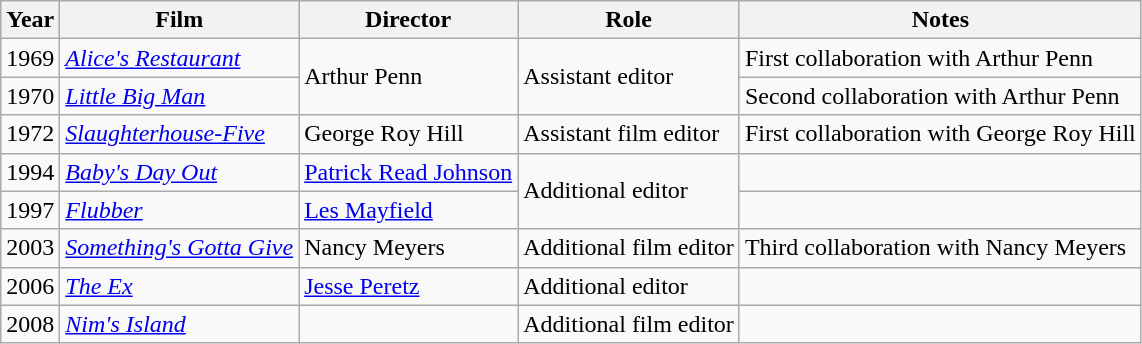<table class="wikitable">
<tr>
<th>Year</th>
<th>Film</th>
<th>Director</th>
<th>Role</th>
<th>Notes</th>
</tr>
<tr>
<td>1969</td>
<td><em><a href='#'>Alice's Restaurant</a></em></td>
<td rowspan=2>Arthur Penn</td>
<td rowspan=2>Assistant editor</td>
<td>First collaboration with Arthur Penn</td>
</tr>
<tr>
<td>1970</td>
<td><em><a href='#'>Little Big Man</a></em></td>
<td>Second collaboration with Arthur Penn</td>
</tr>
<tr>
<td>1972</td>
<td><em><a href='#'>Slaughterhouse-Five</a></em></td>
<td>George Roy Hill</td>
<td>Assistant film editor</td>
<td>First collaboration with George Roy Hill</td>
</tr>
<tr>
<td>1994</td>
<td><em><a href='#'>Baby's Day Out</a></em></td>
<td><a href='#'>Patrick Read Johnson</a></td>
<td rowspan=2>Additional editor</td>
<td></td>
</tr>
<tr>
<td>1997</td>
<td><em><a href='#'>Flubber</a></em></td>
<td><a href='#'>Les Mayfield</a></td>
<td></td>
</tr>
<tr>
<td>2003</td>
<td><em><a href='#'>Something's Gotta Give</a></em></td>
<td>Nancy Meyers</td>
<td>Additional film editor</td>
<td>Third collaboration with Nancy Meyers</td>
</tr>
<tr>
<td>2006</td>
<td><em><a href='#'>The Ex</a></em></td>
<td><a href='#'>Jesse Peretz</a></td>
<td>Additional editor</td>
<td></td>
</tr>
<tr>
<td>2008</td>
<td><em><a href='#'>Nim's Island</a></em></td>
<td></td>
<td>Additional film editor</td>
<td></td>
</tr>
</table>
